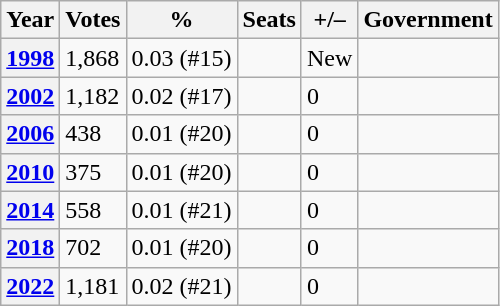<table class="wikitable">
<tr>
<th>Year</th>
<th>Votes</th>
<th>%</th>
<th>Seats</th>
<th>+/–</th>
<th>Government</th>
</tr>
<tr>
<th><a href='#'>1998</a></th>
<td>1,868</td>
<td>0.03 (#15)</td>
<td></td>
<td>New</td>
<td></td>
</tr>
<tr>
<th><a href='#'>2002</a></th>
<td>1,182</td>
<td>0.02 (#17)</td>
<td></td>
<td> 0</td>
<td></td>
</tr>
<tr>
<th><a href='#'>2006</a></th>
<td>438</td>
<td>0.01 (#20)</td>
<td></td>
<td> 0</td>
<td></td>
</tr>
<tr>
<th><a href='#'>2010</a></th>
<td>375</td>
<td>0.01 (#20)</td>
<td></td>
<td> 0</td>
<td></td>
</tr>
<tr>
<th><a href='#'>2014</a></th>
<td>558</td>
<td>0.01 (#21)</td>
<td></td>
<td> 0</td>
<td></td>
</tr>
<tr>
<th><a href='#'>2018</a></th>
<td>702</td>
<td>0.01 (#20)</td>
<td></td>
<td> 0</td>
<td></td>
</tr>
<tr>
<th><a href='#'>2022</a></th>
<td>1,181</td>
<td>0.02 (#21)</td>
<td></td>
<td> 0</td>
<td></td>
</tr>
</table>
